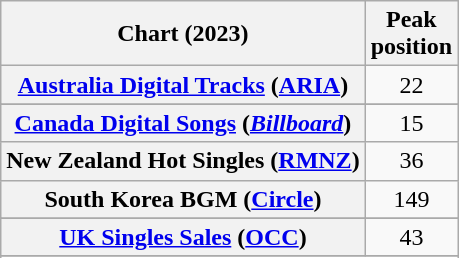<table class="wikitable sortable plainrowheaders" style="text-align:center">
<tr>
<th scope="col">Chart (2023)</th>
<th scope="col">Peak<br>position</th>
</tr>
<tr>
<th scope="row"><a href='#'>Australia Digital Tracks</a> (<a href='#'>ARIA</a>)</th>
<td>22</td>
</tr>
<tr>
</tr>
<tr>
<th scope="row"><a href='#'>Canada Digital Songs</a> (<em><a href='#'>Billboard</a></em>)</th>
<td>15</td>
</tr>
<tr>
<th scope="row">New Zealand Hot Singles (<a href='#'>RMNZ</a>)</th>
<td>36</td>
</tr>
<tr>
<th scope="row">South Korea BGM (<a href='#'>Circle</a>)</th>
<td>149</td>
</tr>
<tr>
</tr>
<tr>
<th scope="row"><a href='#'>UK Singles Sales</a> (<a href='#'>OCC</a>)</th>
<td>43</td>
</tr>
<tr>
</tr>
<tr>
</tr>
<tr>
</tr>
</table>
